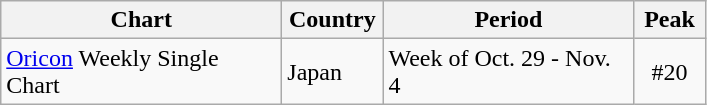<table class="wikitable">
<tr>
<th style="width:180px;">Chart</th>
<th style="width:60px;">Country</th>
<th style="width:160px;">Period</th>
<th style="width:40px;">Peak</th>
</tr>
<tr>
<td><a href='#'>Oricon</a> Weekly Single Chart</td>
<td>Japan</td>
<td>Week of Oct. 29 - Nov. 4</td>
<td style="text-align:center">#20</td>
</tr>
</table>
